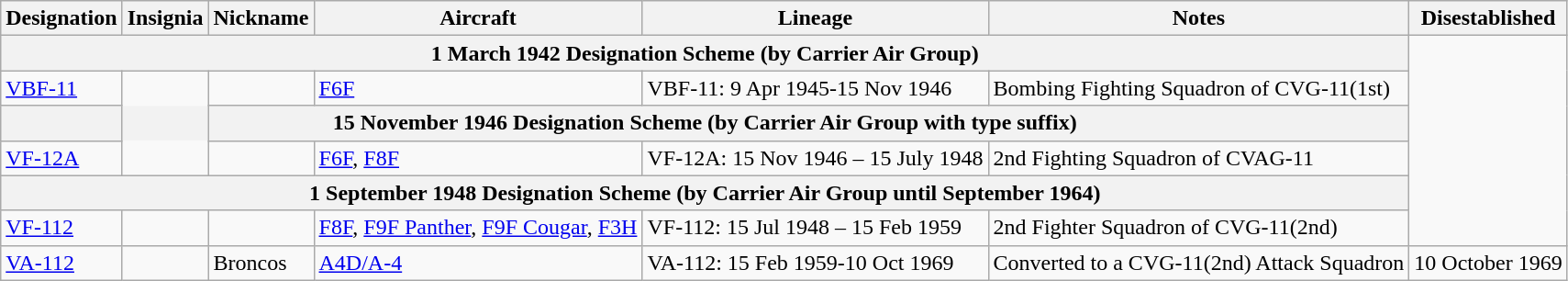<table class="wikitable">
<tr>
<th>Designation</th>
<th>Insignia</th>
<th>Nickname</th>
<th>Aircraft</th>
<th>Lineage</th>
<th>Notes</th>
<th>Disestablished</th>
</tr>
<tr>
<th colspan=6>1 March 1942 Designation Scheme (by Carrier Air Group)</th>
</tr>
<tr>
<td><a href='#'>VBF-11</a></td>
<td rowspan="3"></td>
<td></td>
<td><a href='#'>F6F</a></td>
<td>VBF-11: 9 Apr 1945-15 Nov 1946</td>
<td>Bombing Fighting Squadron of CVG-11(1st)</td>
</tr>
<tr>
<th colspan=6>15 November 1946 Designation Scheme (by Carrier Air Group with type suffix)</th>
</tr>
<tr>
<td><a href='#'>VF-12A</a></td>
<td></td>
<td><a href='#'>F6F</a>, <a href='#'>F8F</a></td>
<td style="white-space: nowrap;">VF-12A: 15 Nov 1946 – 15 July 1948</td>
<td>2nd Fighting Squadron of CVAG-11</td>
</tr>
<tr>
<th colspan=6>1 September 1948 Designation Scheme (by Carrier Air Group until September 1964)</th>
</tr>
<tr>
<td><a href='#'>VF-112</a></td>
<td></td>
<td></td>
<td><a href='#'>F8F</a>, <a href='#'>F9F Panther</a>, <a href='#'>F9F Cougar</a>, <a href='#'>F3H</a></td>
<td>VF-112: 15 Jul 1948 – 15 Feb 1959</td>
<td>2nd Fighter Squadron of CVG-11(2nd)</td>
</tr>
<tr>
<td><a href='#'>VA-112</a></td>
<td></td>
<td>Broncos</td>
<td><a href='#'>A4D/A-4</a></td>
<td>VA-112: 15 Feb 1959-10 Oct 1969</td>
<td>Converted to a CVG-11(2nd) Attack Squadron</td>
<td>10 October 1969</td>
</tr>
</table>
